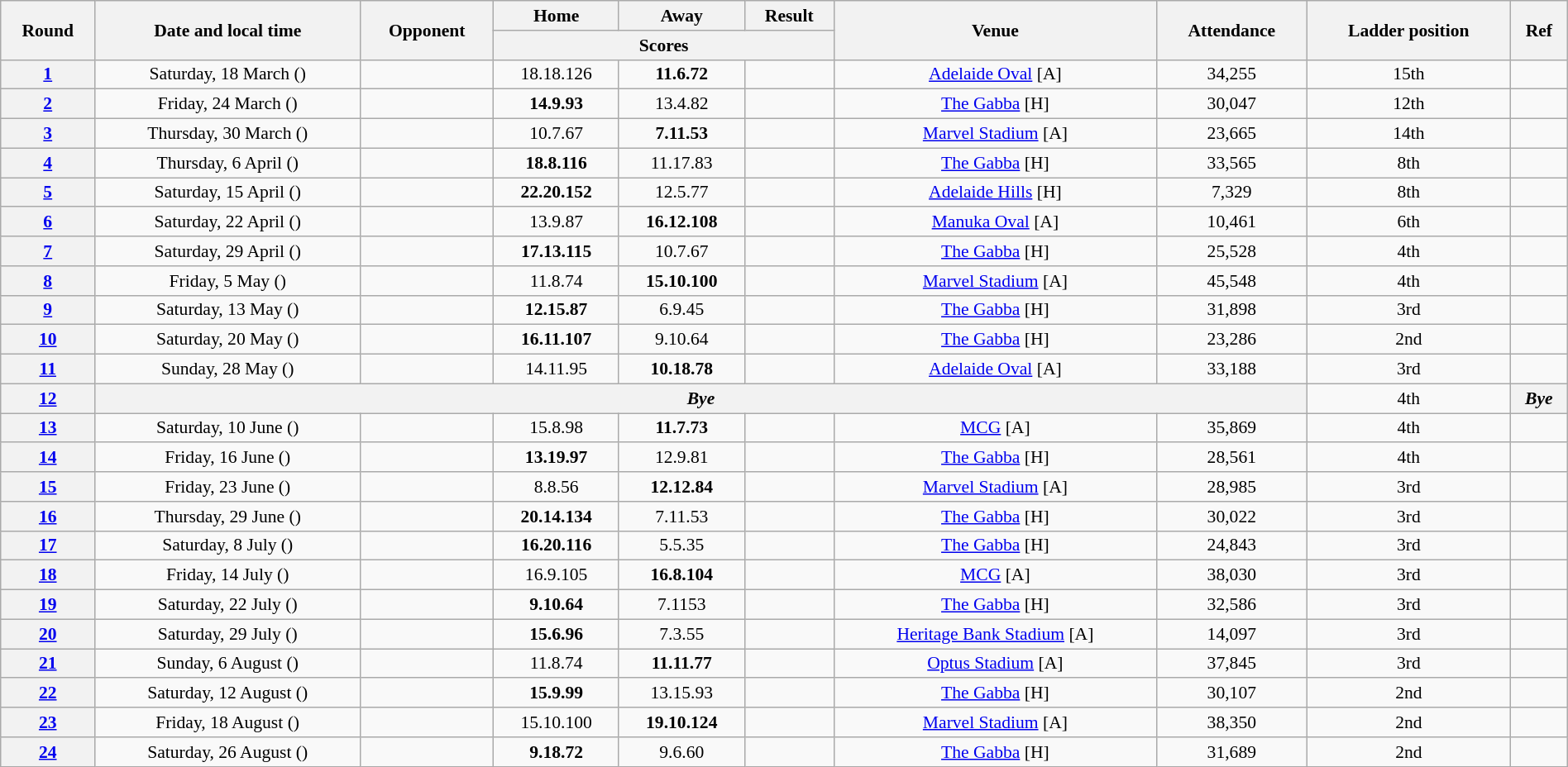<table class="wikitable plainrowheaders" style="font-size:90%; width:100%; text-align:center;">
<tr>
<th rowspan="2" scope="col">Round</th>
<th rowspan="2" scope="col">Date and local time</th>
<th rowspan="2" scope="col">Opponent</th>
<th scope="col">Home</th>
<th scope="col">Away</th>
<th scope="col">Result</th>
<th rowspan="2" scope="col">Venue</th>
<th rowspan="2" scope="col">Attendance</th>
<th rowspan="2" scope="col">Ladder position</th>
<th rowspan="2" scope="col" class="unsortable">Ref</th>
</tr>
<tr>
<th colspan="3" scope="col">Scores</th>
</tr>
<tr>
<th><a href='#'>1</a></th>
<td>Saturday, 18 March ()</td>
<td></td>
<td>18.18.126</td>
<td><strong>11.6.72</strong></td>
<td></td>
<td><a href='#'>Adelaide Oval</a> [A]</td>
<td>34,255</td>
<td>15th</td>
<td></td>
</tr>
<tr>
<th><a href='#'>2</a></th>
<td>Friday, 24 March ()</td>
<td></td>
<td><strong>14.9.93</strong></td>
<td>13.4.82</td>
<td></td>
<td><a href='#'>The Gabba</a> [H]</td>
<td>30,047</td>
<td>12th</td>
<td></td>
</tr>
<tr>
<th><a href='#'>3</a></th>
<td>Thursday, 30 March ()</td>
<td></td>
<td>10.7.67</td>
<td><strong>7.11.53</strong></td>
<td></td>
<td><a href='#'>Marvel Stadium</a> [A]</td>
<td>23,665</td>
<td>14th</td>
<td></td>
</tr>
<tr>
<th><a href='#'>4</a></th>
<td>Thursday, 6 April ()</td>
<td></td>
<td><strong>18.8.116</strong></td>
<td>11.17.83</td>
<td></td>
<td><a href='#'>The Gabba</a> [H]</td>
<td>33,565</td>
<td>8th</td>
<td></td>
</tr>
<tr>
<th><a href='#'>5</a></th>
<td>Saturday, 15 April ()</td>
<td></td>
<td><strong>22.20.152</strong></td>
<td>12.5.77</td>
<td></td>
<td><a href='#'>Adelaide Hills</a> [H]</td>
<td>7,329</td>
<td>8th</td>
<td></td>
</tr>
<tr>
<th><a href='#'>6</a></th>
<td>Saturday, 22 April ()</td>
<td></td>
<td>13.9.87</td>
<td><strong>16.12.108</strong></td>
<td></td>
<td><a href='#'>Manuka Oval</a> [A]</td>
<td>10,461</td>
<td>6th</td>
<td></td>
</tr>
<tr>
<th><a href='#'>7</a></th>
<td>Saturday, 29 April ()</td>
<td></td>
<td><strong>17.13.115</strong></td>
<td>10.7.67</td>
<td></td>
<td><a href='#'>The Gabba</a> [H]</td>
<td>25,528</td>
<td>4th</td>
<td></td>
</tr>
<tr>
<th><a href='#'>8</a></th>
<td>Friday, 5 May ()</td>
<td></td>
<td>11.8.74</td>
<td><strong>15.10.100</strong></td>
<td></td>
<td><a href='#'>Marvel Stadium</a> [A]</td>
<td>45,548</td>
<td>4th</td>
<td></td>
</tr>
<tr>
<th><a href='#'>9</a></th>
<td>Saturday, 13 May ()</td>
<td></td>
<td><strong>12.15.87</strong></td>
<td>6.9.45</td>
<td></td>
<td><a href='#'>The Gabba</a> [H]</td>
<td>31,898</td>
<td>3rd</td>
<td></td>
</tr>
<tr>
<th><a href='#'>10</a></th>
<td>Saturday, 20 May ()</td>
<td></td>
<td><strong>16.11.107</strong></td>
<td>9.10.64</td>
<td></td>
<td><a href='#'>The Gabba</a> [H]</td>
<td>23,286</td>
<td>2nd</td>
<td></td>
</tr>
<tr>
<th><a href='#'>11</a></th>
<td>Sunday, 28 May ()</td>
<td></td>
<td>14.11.95</td>
<td><strong>10.18.78</strong></td>
<td></td>
<td><a href='#'>Adelaide Oval</a> [A]</td>
<td>33,188</td>
<td>3rd</td>
<td></td>
</tr>
<tr>
<th><a href='#'>12</a></th>
<th colspan="7"><span><em>Bye</em></span></th>
<td>4th</td>
<th><span><em>Bye</em></span></th>
</tr>
<tr>
<th><a href='#'>13</a></th>
<td>Saturday, 10 June ()</td>
<td></td>
<td>15.8.98</td>
<td><strong>11.7.73</strong></td>
<td></td>
<td><a href='#'>MCG</a> [A]</td>
<td>35,869</td>
<td>4th</td>
<td></td>
</tr>
<tr>
<th><a href='#'>14</a></th>
<td>Friday, 16 June ()</td>
<td></td>
<td><strong>13.19.97</strong></td>
<td>12.9.81</td>
<td></td>
<td><a href='#'>The Gabba</a> [H]</td>
<td>28,561</td>
<td>4th</td>
<td></td>
</tr>
<tr>
<th><a href='#'>15</a></th>
<td>Friday, 23 June ()</td>
<td></td>
<td>8.8.56</td>
<td><strong>12.12.84</strong></td>
<td></td>
<td><a href='#'>Marvel Stadium</a> [A]</td>
<td>28,985</td>
<td>3rd</td>
<td></td>
</tr>
<tr>
<th><a href='#'>16</a></th>
<td>Thursday, 29 June ()</td>
<td></td>
<td><strong>20.14.134</strong></td>
<td>7.11.53</td>
<td></td>
<td><a href='#'>The Gabba</a> [H]</td>
<td>30,022</td>
<td>3rd</td>
<td></td>
</tr>
<tr>
<th><a href='#'>17</a></th>
<td>Saturday, 8 July ()</td>
<td></td>
<td><strong>16.20.116</strong></td>
<td>5.5.35</td>
<td></td>
<td><a href='#'>The Gabba</a> [H]</td>
<td>24,843</td>
<td>3rd</td>
<td></td>
</tr>
<tr>
<th><a href='#'>18</a></th>
<td>Friday, 14 July ()</td>
<td></td>
<td>16.9.105</td>
<td><strong>16.8.104</strong></td>
<td></td>
<td><a href='#'>MCG</a> [A]</td>
<td>38,030</td>
<td>3rd</td>
<td></td>
</tr>
<tr>
<th><a href='#'>19</a></th>
<td>Saturday, 22 July ()</td>
<td></td>
<td><strong>9.10.64</strong></td>
<td>7.1153</td>
<td></td>
<td><a href='#'>The Gabba</a> [H]</td>
<td>32,586</td>
<td>3rd</td>
<td></td>
</tr>
<tr>
<th><a href='#'>20</a></th>
<td>Saturday, 29 July ()</td>
<td></td>
<td><strong>15.6.96</strong></td>
<td>7.3.55</td>
<td></td>
<td><a href='#'>Heritage Bank Stadium</a> [A]</td>
<td>14,097</td>
<td>3rd</td>
<td></td>
</tr>
<tr>
<th><a href='#'>21</a></th>
<td>Sunday, 6 August ()</td>
<td></td>
<td>11.8.74</td>
<td><strong>11.11.77</strong></td>
<td></td>
<td><a href='#'>Optus Stadium</a> [A]</td>
<td>37,845</td>
<td>3rd</td>
<td></td>
</tr>
<tr>
<th><a href='#'>22</a></th>
<td>Saturday, 12 August ()</td>
<td></td>
<td><strong>15.9.99</strong></td>
<td>13.15.93</td>
<td></td>
<td><a href='#'>The Gabba</a> [H]</td>
<td>30,107</td>
<td>2nd</td>
<td></td>
</tr>
<tr>
<th><a href='#'>23</a></th>
<td>Friday, 18 August ()</td>
<td></td>
<td>15.10.100</td>
<td><strong>19.10.124</strong></td>
<td></td>
<td><a href='#'>Marvel Stadium</a> [A]</td>
<td>38,350</td>
<td>2nd</td>
<td></td>
</tr>
<tr>
<th><a href='#'>24</a></th>
<td>Saturday, 26 August ()</td>
<td></td>
<td><strong>9.18.72</strong></td>
<td>9.6.60</td>
<td></td>
<td><a href='#'>The Gabba</a> [H]</td>
<td>31,689</td>
<td>2nd</td>
<td></td>
</tr>
</table>
